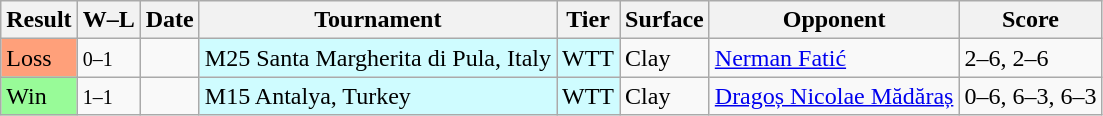<table class="sortable wikitable">
<tr>
<th>Result</th>
<th class="unsortable">W–L</th>
<th>Date</th>
<th>Tournament</th>
<th>Tier</th>
<th>Surface</th>
<th>Opponent</th>
<th class="unsortable">Score</th>
</tr>
<tr>
<td bgcolor=ffa07a>Loss</td>
<td><small>0–1</small></td>
<td></td>
<td style="background:#cffcff;">M25 Santa Margherita di Pula, Italy</td>
<td style="background:#cffcff;">WTT</td>
<td>Clay</td>
<td> <a href='#'>Nerman Fatić</a></td>
<td>2–6, 2–6</td>
</tr>
<tr>
<td bgcolor=98fb98>Win</td>
<td><small>1–1</small></td>
<td></td>
<td style="background:#cffcff;">M15 Antalya, Turkey</td>
<td style="background:#cffcff;">WTT</td>
<td>Clay</td>
<td> <a href='#'>Dragoș Nicolae Mădăraș</a></td>
<td>0–6, 6–3, 6–3</td>
</tr>
</table>
